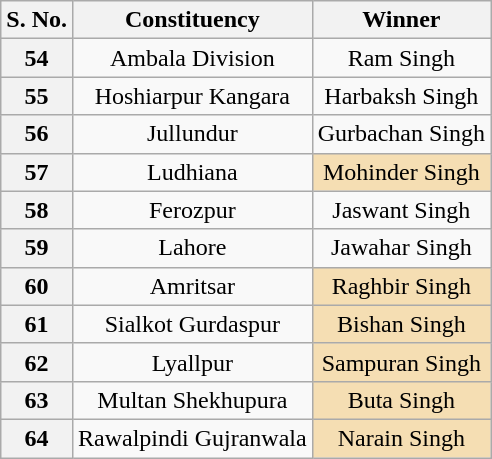<table class="wikitable" style="text-align:center">
<tr>
<th>S. No.</th>
<th>Constituency</th>
<th>Winner</th>
</tr>
<tr>
<th>54</th>
<td>Ambala Division</td>
<td>Ram Singh</td>
</tr>
<tr>
<th>55</th>
<td>Hoshiarpur Kangara</td>
<td>Harbaksh Singh</td>
</tr>
<tr>
<th>56</th>
<td>Jullundur</td>
<td>Gurbachan Singh</td>
</tr>
<tr>
<th>57</th>
<td>Ludhiana</td>
<td bgcolor="wheat">Mohinder Singh</td>
</tr>
<tr>
<th>58</th>
<td>Ferozpur</td>
<td>Jaswant Singh</td>
</tr>
<tr>
<th>59</th>
<td>Lahore</td>
<td>Jawahar Singh</td>
</tr>
<tr>
<th>60</th>
<td>Amritsar</td>
<td bgcolor="wheat">Raghbir Singh</td>
</tr>
<tr>
<th>61</th>
<td>Sialkot Gurdaspur</td>
<td bgcolor="wheat">Bishan Singh</td>
</tr>
<tr>
<th>62</th>
<td>Lyallpur</td>
<td bgcolor="wheat">Sampuran Singh</td>
</tr>
<tr>
<th>63</th>
<td>Multan Shekhupura</td>
<td bgcolor="wheat">Buta Singh</td>
</tr>
<tr>
<th>64</th>
<td>Rawalpindi Gujranwala</td>
<td bgcolor="wheat">Narain Singh</td>
</tr>
</table>
